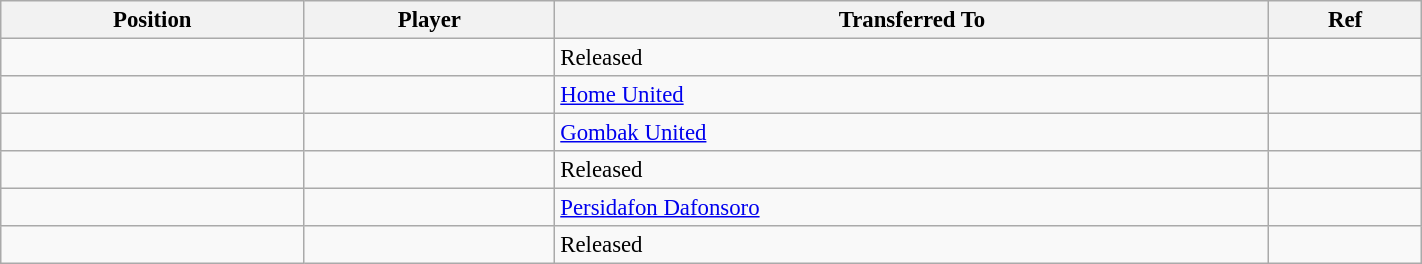<table class="wikitable sortable" style="width:75%; text-align:center; font-size:95%; text-align:left;">
<tr>
<th><strong>Position</strong></th>
<th><strong>Player</strong></th>
<th><strong>Transferred To</strong></th>
<th><strong>Ref</strong></th>
</tr>
<tr>
<td></td>
<td></td>
<td>Released</td>
<td></td>
</tr>
<tr>
<td></td>
<td></td>
<td> <a href='#'>Home United</a></td>
<td></td>
</tr>
<tr>
<td></td>
<td></td>
<td> <a href='#'>Gombak United</a></td>
<td></td>
</tr>
<tr>
<td></td>
<td></td>
<td>Released</td>
<td></td>
</tr>
<tr>
<td></td>
<td></td>
<td> <a href='#'>Persidafon Dafonsoro</a></td>
<td></td>
</tr>
<tr>
<td></td>
<td></td>
<td>Released</td>
<td></td>
</tr>
</table>
